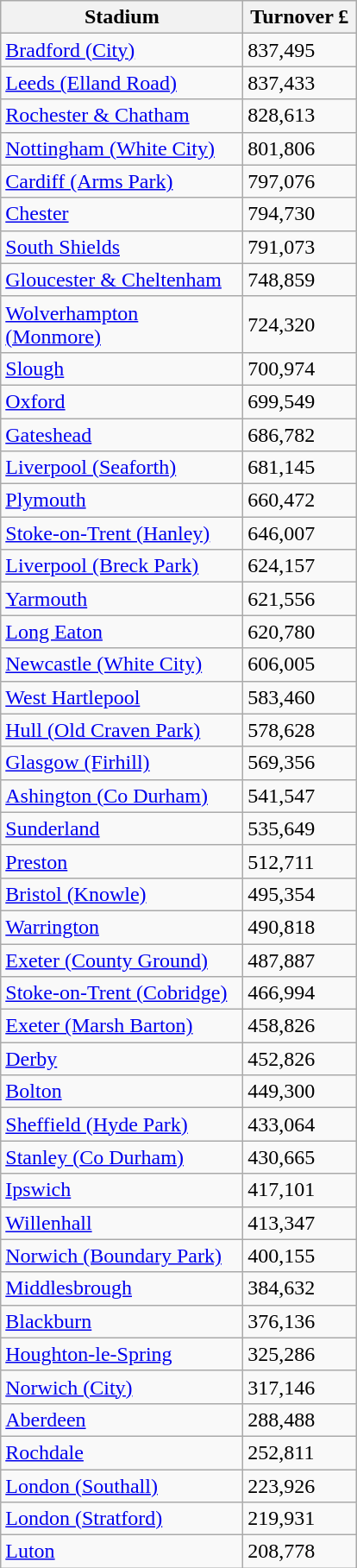<table class="wikitable">
<tr>
<th width=180>Stadium</th>
<th width=80>Turnover £</th>
</tr>
<tr>
<td><a href='#'>Bradford (City)</a></td>
<td>837,495</td>
</tr>
<tr>
<td><a href='#'>Leeds (Elland Road)</a></td>
<td>837,433</td>
</tr>
<tr>
<td><a href='#'>Rochester & Chatham</a></td>
<td>828,613</td>
</tr>
<tr>
<td><a href='#'>Nottingham (White City)</a></td>
<td>801,806</td>
</tr>
<tr>
<td><a href='#'>Cardiff (Arms Park)</a></td>
<td>797,076</td>
</tr>
<tr>
<td><a href='#'>Chester</a></td>
<td>794,730</td>
</tr>
<tr>
<td><a href='#'>South Shields</a></td>
<td>791,073</td>
</tr>
<tr>
<td><a href='#'>Gloucester & Cheltenham</a></td>
<td>748,859</td>
</tr>
<tr>
<td><a href='#'>Wolverhampton (Monmore)</a></td>
<td>724,320</td>
</tr>
<tr>
<td><a href='#'>Slough</a></td>
<td>700,974</td>
</tr>
<tr>
<td><a href='#'>Oxford</a></td>
<td>699,549</td>
</tr>
<tr>
<td><a href='#'>Gateshead</a></td>
<td>686,782</td>
</tr>
<tr>
<td><a href='#'>Liverpool (Seaforth)</a></td>
<td>681,145</td>
</tr>
<tr>
<td><a href='#'>Plymouth</a></td>
<td>660,472</td>
</tr>
<tr>
<td><a href='#'>Stoke-on-Trent (Hanley)</a></td>
<td>646,007</td>
</tr>
<tr>
<td><a href='#'>Liverpool (Breck Park)</a></td>
<td>624,157</td>
</tr>
<tr>
<td><a href='#'>Yarmouth</a></td>
<td>621,556</td>
</tr>
<tr>
<td><a href='#'>Long Eaton</a></td>
<td>620,780</td>
</tr>
<tr>
<td><a href='#'>Newcastle (White City)</a></td>
<td>606,005</td>
</tr>
<tr>
<td><a href='#'>West Hartlepool</a></td>
<td>583,460</td>
</tr>
<tr>
<td><a href='#'>Hull (Old Craven Park)</a></td>
<td>578,628</td>
</tr>
<tr>
<td><a href='#'>Glasgow (Firhill)</a></td>
<td>569,356</td>
</tr>
<tr>
<td><a href='#'>Ashington (Co Durham)</a></td>
<td>541,547</td>
</tr>
<tr>
<td><a href='#'>Sunderland</a></td>
<td>535,649</td>
</tr>
<tr>
<td><a href='#'>Preston</a></td>
<td>512,711</td>
</tr>
<tr>
<td><a href='#'>Bristol (Knowle)</a></td>
<td>495,354</td>
</tr>
<tr>
<td><a href='#'>Warrington</a></td>
<td>490,818</td>
</tr>
<tr>
<td><a href='#'>Exeter (County Ground)</a></td>
<td>487,887</td>
</tr>
<tr>
<td><a href='#'>Stoke-on-Trent (Cobridge)</a></td>
<td>466,994</td>
</tr>
<tr>
<td><a href='#'>Exeter (Marsh Barton)</a></td>
<td>458,826</td>
</tr>
<tr>
<td><a href='#'>Derby</a></td>
<td>452,826</td>
</tr>
<tr>
<td><a href='#'>Bolton</a></td>
<td>449,300</td>
</tr>
<tr>
<td><a href='#'>Sheffield (Hyde Park)</a></td>
<td>433,064</td>
</tr>
<tr>
<td><a href='#'>Stanley (Co Durham)</a></td>
<td>430,665</td>
</tr>
<tr>
<td><a href='#'>Ipswich</a></td>
<td>417,101</td>
</tr>
<tr>
<td><a href='#'>Willenhall</a></td>
<td>413,347</td>
</tr>
<tr>
<td><a href='#'>Norwich (Boundary Park)</a></td>
<td>400,155</td>
</tr>
<tr>
<td><a href='#'>Middlesbrough</a></td>
<td>384,632</td>
</tr>
<tr>
<td><a href='#'>Blackburn</a></td>
<td>376,136</td>
</tr>
<tr>
<td><a href='#'>Houghton-le-Spring</a></td>
<td>325,286</td>
</tr>
<tr>
<td><a href='#'>Norwich (City)</a></td>
<td>317,146</td>
</tr>
<tr>
<td><a href='#'>Aberdeen</a></td>
<td>288,488</td>
</tr>
<tr>
<td><a href='#'>Rochdale</a></td>
<td>252,811</td>
</tr>
<tr>
<td><a href='#'>London (Southall)</a></td>
<td>223,926</td>
</tr>
<tr>
<td><a href='#'>London (Stratford)</a></td>
<td>219,931</td>
</tr>
<tr>
<td><a href='#'>Luton</a></td>
<td>208,778</td>
</tr>
</table>
